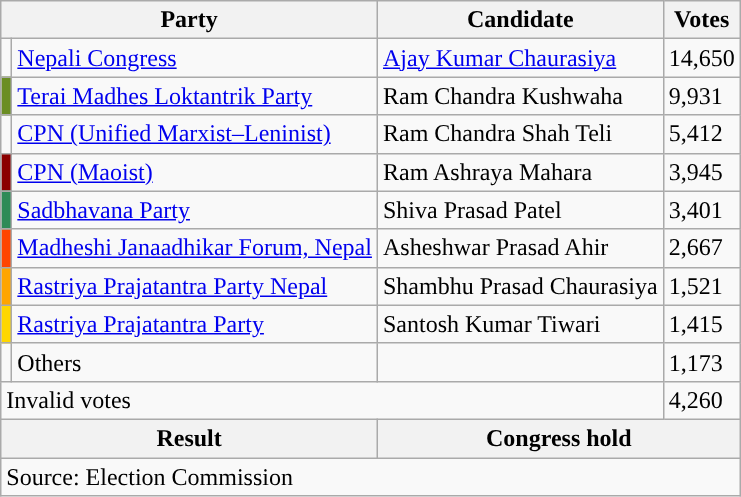<table class="wikitable">
<tr>
<th colspan="2">Party</th>
<th>Candidate</th>
<th>Votes</th>
</tr>
<tr>
<td style="background-color:"></td>
<td><a href='#'>Nepali Congress</a></td>
<td><a href='#'>Ajay Kumar Chaurasiya</a></td>
<td>14,650</td>
</tr>
<tr>
<td style="background-color:olivedrab"></td>
<td><a href='#'>Terai Madhes Loktantrik Party</a></td>
<td>Ram Chandra Kushwaha</td>
<td>9,931</td>
</tr>
<tr>
<td style="background-color:"></td>
<td><a href='#'>CPN (Unified Marxist–Leninist)</a></td>
<td>Ram Chandra Shah Teli</td>
<td>5,412</td>
</tr>
<tr>
<td style="background-color:darkred"></td>
<td><a href='#'>CPN (Maoist)</a></td>
<td>Ram Ashraya Mahara</td>
<td>3,945</td>
</tr>
<tr>
<td style="background-color:seagreen"></td>
<td><a href='#'>Sadbhavana Party</a></td>
<td>Shiva Prasad Patel</td>
<td>3,401</td>
</tr>
<tr>
<td style="background-color:orangered"></td>
<td><a href='#'>Madheshi Janaadhikar Forum, Nepal</a></td>
<td>Asheshwar Prasad Ahir</td>
<td>2,667</td>
</tr>
<tr>
<td style="background-color:orange"></td>
<td><a href='#'>Rastriya Prajatantra Party Nepal</a></td>
<td>Shambhu Prasad Chaurasiya</td>
<td>1,521</td>
</tr>
<tr>
<td style="background-color:gold"></td>
<td><a href='#'>Rastriya Prajatantra Party</a></td>
<td>Santosh Kumar Tiwari</td>
<td>1,415</td>
</tr>
<tr>
<td></td>
<td>Others</td>
<td></td>
<td>1,173</td>
</tr>
<tr>
<td colspan="3">Invalid votes</td>
<td>4,260</td>
</tr>
<tr>
<th colspan="2">Result</th>
<th colspan="2">Congress hold</th>
</tr>
<tr>
<td colspan="4">Source: Election Commission</td>
</tr>
</table>
